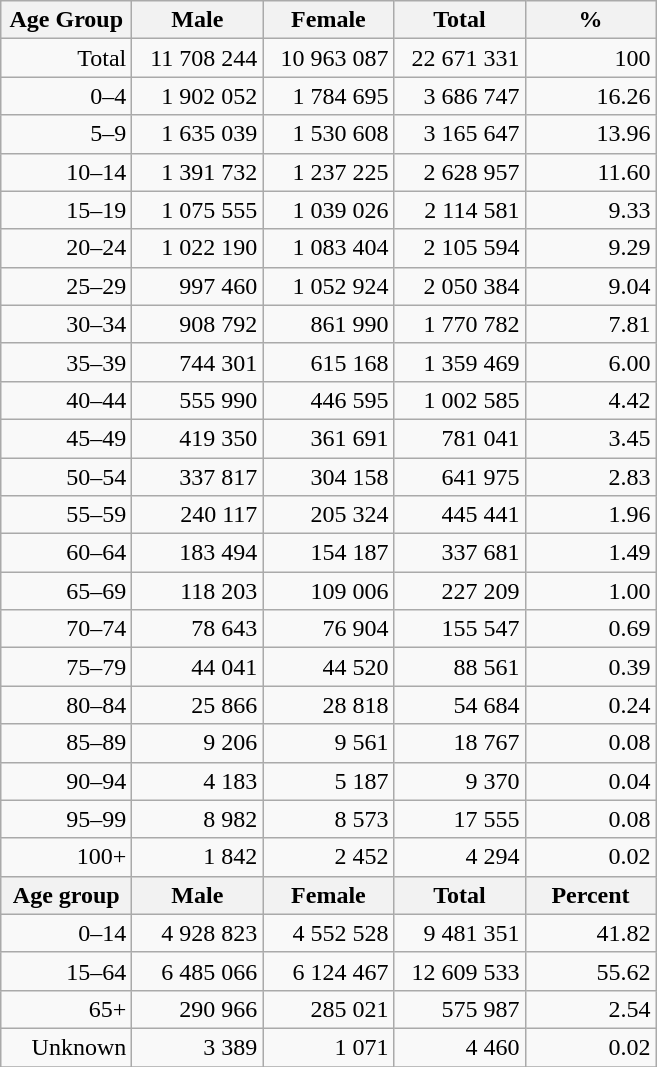<table class="wikitable">
<tr>
<th width="80pt">Age Group</th>
<th width="80pt">Male</th>
<th width="80pt">Female</th>
<th width="80pt">Total</th>
<th width="80pt">%</th>
</tr>
<tr>
<td align="right">Total</td>
<td align="right">11 708 244</td>
<td align="right">10 963 087</td>
<td align="right">22 671 331</td>
<td align="right">100</td>
</tr>
<tr>
<td align="right">0–4</td>
<td align="right">1 902 052</td>
<td align="right">1 784 695</td>
<td align="right">3 686 747</td>
<td align="right">16.26</td>
</tr>
<tr>
<td align="right">5–9</td>
<td align="right">1 635 039</td>
<td align="right">1 530 608</td>
<td align="right">3 165 647</td>
<td align="right">13.96</td>
</tr>
<tr>
<td align="right">10–14</td>
<td align="right">1 391 732</td>
<td align="right">1 237 225</td>
<td align="right">2 628 957</td>
<td align="right">11.60</td>
</tr>
<tr>
<td align="right">15–19</td>
<td align="right">1 075 555</td>
<td align="right">1 039 026</td>
<td align="right">2 114 581</td>
<td align="right">9.33</td>
</tr>
<tr>
<td align="right">20–24</td>
<td align="right">1 022 190</td>
<td align="right">1 083 404</td>
<td align="right">2 105 594</td>
<td align="right">9.29</td>
</tr>
<tr>
<td align="right">25–29</td>
<td align="right">997 460</td>
<td align="right">1 052 924</td>
<td align="right">2 050 384</td>
<td align="right">9.04</td>
</tr>
<tr>
<td align="right">30–34</td>
<td align="right">908 792</td>
<td align="right">861 990</td>
<td align="right">1 770 782</td>
<td align="right">7.81</td>
</tr>
<tr>
<td align="right">35–39</td>
<td align="right">744 301</td>
<td align="right">615 168</td>
<td align="right">1 359 469</td>
<td align="right">6.00</td>
</tr>
<tr>
<td align="right">40–44</td>
<td align="right">555 990</td>
<td align="right">446 595</td>
<td align="right">1 002 585</td>
<td align="right">4.42</td>
</tr>
<tr>
<td align="right">45–49</td>
<td align="right">419 350</td>
<td align="right">361 691</td>
<td align="right">781 041</td>
<td align="right">3.45</td>
</tr>
<tr>
<td align="right">50–54</td>
<td align="right">337 817</td>
<td align="right">304 158</td>
<td align="right">641 975</td>
<td align="right">2.83</td>
</tr>
<tr>
<td align="right">55–59</td>
<td align="right">240 117</td>
<td align="right">205 324</td>
<td align="right">445 441</td>
<td align="right">1.96</td>
</tr>
<tr>
<td align="right">60–64</td>
<td align="right">183 494</td>
<td align="right">154 187</td>
<td align="right">337 681</td>
<td align="right">1.49</td>
</tr>
<tr>
<td align="right">65–69</td>
<td align="right">118 203</td>
<td align="right">109 006</td>
<td align="right">227 209</td>
<td align="right">1.00</td>
</tr>
<tr>
<td align="right">70–74</td>
<td align="right">78 643</td>
<td align="right">76 904</td>
<td align="right">155 547</td>
<td align="right">0.69</td>
</tr>
<tr>
<td align="right">75–79</td>
<td align="right">44 041</td>
<td align="right">44 520</td>
<td align="right">88 561</td>
<td align="right">0.39</td>
</tr>
<tr>
<td align="right">80–84</td>
<td align="right">25 866</td>
<td align="right">28 818</td>
<td align="right">54 684</td>
<td align="right">0.24</td>
</tr>
<tr>
<td align="right">85–89</td>
<td align="right">9 206</td>
<td align="right">9 561</td>
<td align="right">18 767</td>
<td align="right">0.08</td>
</tr>
<tr>
<td align="right">90–94</td>
<td align="right">4 183</td>
<td align="right">5 187</td>
<td align="right">9 370</td>
<td align="right">0.04</td>
</tr>
<tr>
<td align="right">95–99</td>
<td align="right">8 982</td>
<td align="right">8 573</td>
<td align="right">17 555</td>
<td align="right">0.08</td>
</tr>
<tr>
<td align="right">100+</td>
<td align="right">1 842</td>
<td align="right">2 452</td>
<td align="right">4 294</td>
<td align="right">0.02</td>
</tr>
<tr>
<th width="50">Age group</th>
<th width="80pt">Male</th>
<th width="80">Female</th>
<th width="80">Total</th>
<th width="50">Percent</th>
</tr>
<tr>
<td align="right">0–14</td>
<td align="right">4 928 823</td>
<td align="right">4 552 528</td>
<td align="right">9 481 351</td>
<td align="right">41.82</td>
</tr>
<tr>
<td align="right">15–64</td>
<td align="right">6 485 066</td>
<td align="right">6 124 467</td>
<td align="right">12 609 533</td>
<td align="right">55.62</td>
</tr>
<tr>
<td align="right">65+</td>
<td align="right">290 966</td>
<td align="right">285 021</td>
<td align="right">575 987</td>
<td align="right">2.54</td>
</tr>
<tr>
<td align="right">Unknown</td>
<td align="right">3 389</td>
<td align="right">1 071</td>
<td align="right">4 460</td>
<td align="right">0.02</td>
</tr>
<tr>
</tr>
</table>
